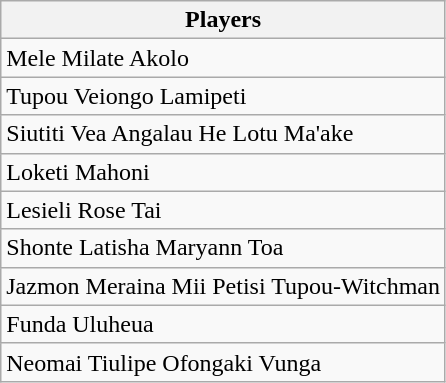<table class="wikitable">
<tr>
<th>Players</th>
</tr>
<tr>
<td>Mele Milate Akolo</td>
</tr>
<tr>
<td>Tupou Veiongo Lamipeti</td>
</tr>
<tr>
<td>Siutiti Vea Angalau He Lotu Ma'ake</td>
</tr>
<tr>
<td>Loketi Mahoni</td>
</tr>
<tr>
<td>Lesieli Rose Tai</td>
</tr>
<tr>
<td>Shonte Latisha Maryann Toa</td>
</tr>
<tr>
<td>Jazmon Meraina Mii Petisi Tupou-Witchman</td>
</tr>
<tr>
<td>Funda Uluheua</td>
</tr>
<tr>
<td>Neomai Tiulipe Ofongaki Vunga</td>
</tr>
</table>
